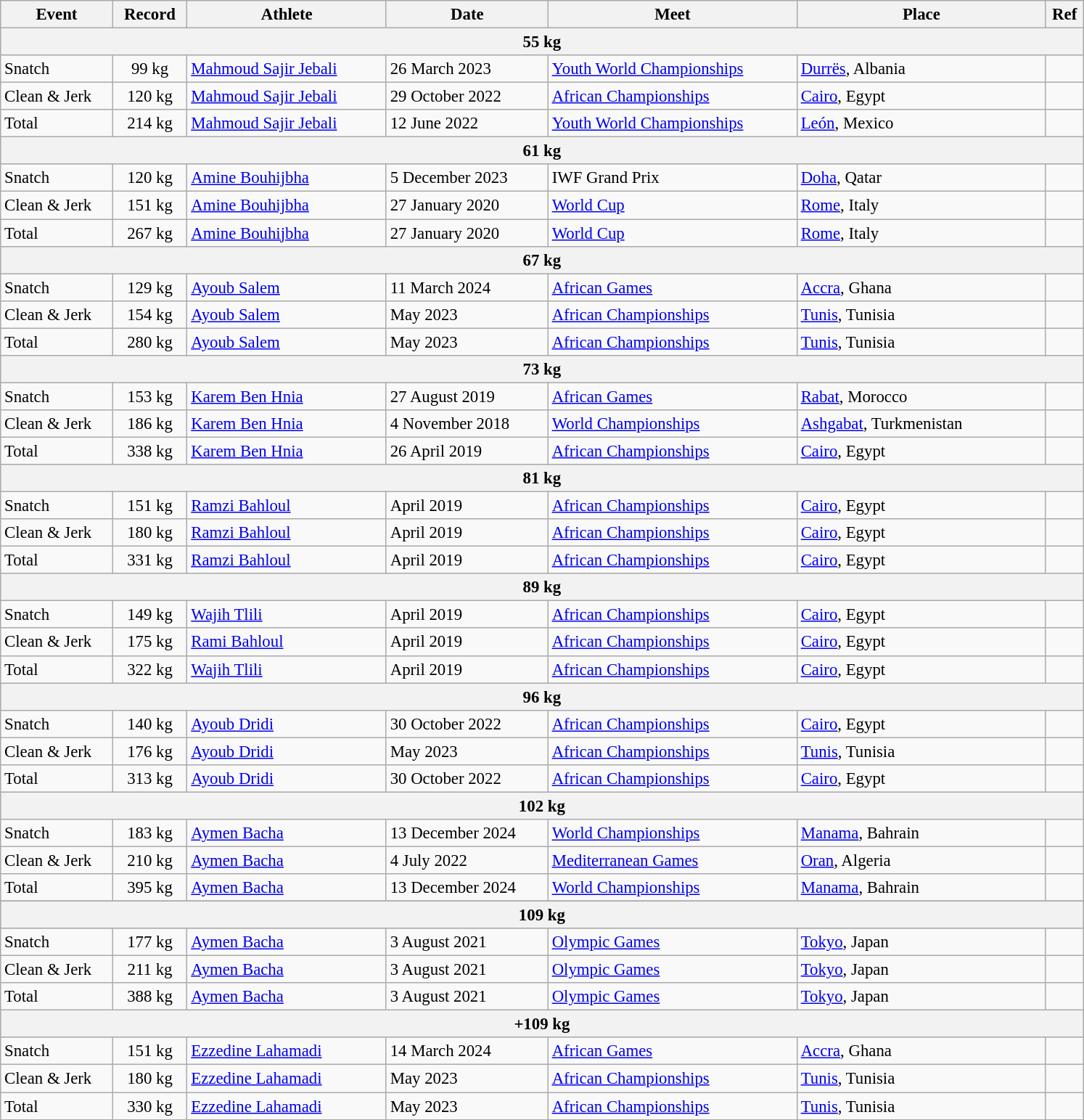<table class="wikitable" style="font-size:95%;">
<tr>
<th width=9%>Event</th>
<th width=6%>Record</th>
<th width=16%>Athlete</th>
<th width=13%>Date</th>
<th width=20%>Meet</th>
<th width=20%>Place</th>
<th width=3%>Ref</th>
</tr>
<tr bgcolor="#DDDDDD">
<th colspan="7">55 kg</th>
</tr>
<tr>
<td>Snatch</td>
<td align="center">99 kg</td>
<td><a href='#'>Mahmoud Sajir Jebali</a></td>
<td>26 March 2023</td>
<td><a href='#'>Youth World Championships</a></td>
<td><a href='#'>Durrës</a>, Albania</td>
<td></td>
</tr>
<tr>
<td>Clean & Jerk</td>
<td align="center">120 kg</td>
<td><a href='#'>Mahmoud Sajir Jebali</a></td>
<td>29 October 2022</td>
<td><a href='#'>African Championships</a></td>
<td><a href='#'>Cairo</a>, Egypt</td>
<td></td>
</tr>
<tr>
<td>Total</td>
<td align="center">214 kg</td>
<td><a href='#'>Mahmoud Sajir Jebali</a></td>
<td>12 June 2022</td>
<td><a href='#'>Youth World Championships</a></td>
<td><a href='#'>León</a>, Mexico</td>
<td></td>
</tr>
<tr bgcolor="#DDDDDD">
<th colspan="7">61 kg</th>
</tr>
<tr>
<td>Snatch</td>
<td align="center">120 kg</td>
<td><a href='#'>Amine Bouhijbha</a></td>
<td>5 December 2023</td>
<td>IWF Grand Prix</td>
<td><a href='#'>Doha</a>, Qatar</td>
<td></td>
</tr>
<tr>
<td>Clean & Jerk</td>
<td align="center">151 kg</td>
<td><a href='#'>Amine Bouhijbha</a></td>
<td>27 January 2020</td>
<td><a href='#'>World Cup</a></td>
<td><a href='#'>Rome</a>, Italy</td>
<td></td>
</tr>
<tr>
<td>Total</td>
<td align="center">267 kg</td>
<td><a href='#'>Amine Bouhijbha</a></td>
<td>27 January 2020</td>
<td><a href='#'>World Cup</a></td>
<td><a href='#'>Rome</a>, Italy</td>
<td></td>
</tr>
<tr bgcolor="#DDDDDD">
<th colspan="7">67 kg</th>
</tr>
<tr>
<td>Snatch</td>
<td align="center">129 kg</td>
<td><a href='#'>Ayoub Salem</a></td>
<td>11 March 2024</td>
<td><a href='#'>African Games</a></td>
<td><a href='#'>Accra</a>, Ghana</td>
<td></td>
</tr>
<tr>
<td>Clean & Jerk</td>
<td align="center">154 kg</td>
<td><a href='#'>Ayoub Salem</a></td>
<td>May 2023</td>
<td><a href='#'>African Championships</a></td>
<td><a href='#'>Tunis</a>, Tunisia</td>
<td></td>
</tr>
<tr>
<td>Total</td>
<td align="center">280 kg</td>
<td><a href='#'>Ayoub Salem</a></td>
<td>May 2023</td>
<td><a href='#'>African Championships</a></td>
<td><a href='#'>Tunis</a>, Tunisia</td>
<td></td>
</tr>
<tr bgcolor="#DDDDDD">
<th colspan="7">73 kg</th>
</tr>
<tr>
<td>Snatch</td>
<td align="center">153 kg</td>
<td><a href='#'>Karem Ben Hnia</a></td>
<td>27 August 2019</td>
<td><a href='#'>African Games</a></td>
<td><a href='#'>Rabat</a>, Morocco</td>
<td></td>
</tr>
<tr>
<td>Clean & Jerk</td>
<td align="center">186 kg</td>
<td><a href='#'>Karem Ben Hnia</a></td>
<td>4 November 2018</td>
<td><a href='#'>World Championships</a></td>
<td><a href='#'>Ashgabat</a>, Turkmenistan</td>
<td></td>
</tr>
<tr>
<td>Total</td>
<td align="center">338 kg</td>
<td><a href='#'>Karem Ben Hnia</a></td>
<td>26 April 2019</td>
<td><a href='#'>African Championships</a></td>
<td><a href='#'>Cairo</a>, Egypt</td>
<td></td>
</tr>
<tr bgcolor="#DDDDDD">
<th colspan="7">81 kg</th>
</tr>
<tr>
<td>Snatch</td>
<td align="center">151 kg</td>
<td><a href='#'>Ramzi Bahloul</a></td>
<td>April 2019</td>
<td><a href='#'>African Championships</a></td>
<td><a href='#'>Cairo</a>, Egypt</td>
<td></td>
</tr>
<tr>
<td>Clean & Jerk</td>
<td align="center">180 kg</td>
<td><a href='#'>Ramzi Bahloul</a></td>
<td>April 2019</td>
<td><a href='#'>African Championships</a></td>
<td><a href='#'>Cairo</a>, Egypt</td>
<td></td>
</tr>
<tr>
<td>Total</td>
<td align="center">331 kg</td>
<td><a href='#'>Ramzi Bahloul</a></td>
<td>April 2019</td>
<td><a href='#'>African Championships</a></td>
<td><a href='#'>Cairo</a>, Egypt</td>
<td></td>
</tr>
<tr bgcolor="#DDDDDD">
<th colspan="7">89 kg</th>
</tr>
<tr>
<td>Snatch</td>
<td align="center">149 kg</td>
<td><a href='#'>Wajih Tlili</a></td>
<td>April 2019</td>
<td><a href='#'>African Championships</a></td>
<td><a href='#'>Cairo</a>, Egypt</td>
<td></td>
</tr>
<tr>
<td>Clean & Jerk</td>
<td align="center">175 kg</td>
<td><a href='#'>Rami Bahloul</a></td>
<td>April 2019</td>
<td><a href='#'>African Championships</a></td>
<td><a href='#'>Cairo</a>, Egypt</td>
<td></td>
</tr>
<tr>
<td>Total</td>
<td align="center">322 kg</td>
<td><a href='#'>Wajih Tlili</a></td>
<td>April 2019</td>
<td><a href='#'>African Championships</a></td>
<td><a href='#'>Cairo</a>, Egypt</td>
<td></td>
</tr>
<tr bgcolor="#DDDDDD">
<th colspan="7">96 kg</th>
</tr>
<tr>
<td>Snatch</td>
<td align="center">140 kg</td>
<td><a href='#'>Ayoub Dridi</a></td>
<td>30 October 2022</td>
<td><a href='#'>African Championships</a></td>
<td><a href='#'>Cairo</a>, Egypt</td>
<td></td>
</tr>
<tr>
<td>Clean & Jerk</td>
<td align="center">176 kg</td>
<td><a href='#'>Ayoub Dridi</a></td>
<td>May 2023</td>
<td><a href='#'>African Championships</a></td>
<td><a href='#'>Tunis</a>, Tunisia</td>
<td></td>
</tr>
<tr>
<td>Total</td>
<td align="center">313 kg</td>
<td><a href='#'>Ayoub Dridi</a></td>
<td>30 October 2022</td>
<td><a href='#'>African Championships</a></td>
<td><a href='#'>Cairo</a>, Egypt</td>
<td></td>
</tr>
<tr bgcolor="#DDDDDD">
<th colspan="7">102 kg</th>
</tr>
<tr>
<td>Snatch</td>
<td align="center">183 kg</td>
<td><a href='#'>Aymen Bacha</a></td>
<td>13 December 2024</td>
<td><a href='#'>World Championships</a></td>
<td><a href='#'>Manama</a>, Bahrain</td>
<td></td>
</tr>
<tr>
<td>Clean & Jerk</td>
<td align="center">210 kg</td>
<td><a href='#'>Aymen Bacha</a></td>
<td>4 July 2022</td>
<td><a href='#'>Mediterranean Games</a></td>
<td><a href='#'>Oran</a>, Algeria</td>
<td></td>
</tr>
<tr>
<td>Total</td>
<td align="center">395 kg</td>
<td><a href='#'>Aymen Bacha</a></td>
<td>13 December 2024</td>
<td><a href='#'>World Championships</a></td>
<td><a href='#'>Manama</a>, Bahrain</td>
<td></td>
</tr>
<tr>
</tr>
<tr bgcolor="#DDDDDD">
<th colspan="7">109 kg</th>
</tr>
<tr>
<td>Snatch</td>
<td align="center">177 kg</td>
<td><a href='#'>Aymen Bacha</a></td>
<td>3 August 2021</td>
<td><a href='#'>Olympic Games</a></td>
<td><a href='#'>Tokyo</a>, Japan</td>
<td></td>
</tr>
<tr>
<td>Clean & Jerk</td>
<td align="center">211 kg</td>
<td><a href='#'>Aymen Bacha</a></td>
<td>3 August 2021</td>
<td><a href='#'>Olympic Games</a></td>
<td><a href='#'>Tokyo</a>, Japan</td>
<td></td>
</tr>
<tr>
<td>Total</td>
<td align="center">388 kg</td>
<td><a href='#'>Aymen Bacha</a></td>
<td>3 August 2021</td>
<td><a href='#'>Olympic Games</a></td>
<td><a href='#'>Tokyo</a>, Japan</td>
<td></td>
</tr>
<tr bgcolor="#DDDDDD">
<th colspan="7">+109 kg</th>
</tr>
<tr>
<td>Snatch</td>
<td align="center">151 kg</td>
<td><a href='#'>Ezzedine Lahamadi</a></td>
<td>14 March 2024</td>
<td><a href='#'>African Games</a></td>
<td><a href='#'>Accra</a>, Ghana</td>
<td></td>
</tr>
<tr>
<td>Clean & Jerk</td>
<td align="center">180 kg</td>
<td><a href='#'>Ezzedine Lahamadi</a></td>
<td>May 2023</td>
<td><a href='#'>African Championships</a></td>
<td><a href='#'>Tunis</a>, Tunisia</td>
<td></td>
</tr>
<tr>
<td>Total</td>
<td align="center">330 kg</td>
<td><a href='#'>Ezzedine Lahamadi</a></td>
<td>May 2023</td>
<td><a href='#'>African Championships</a></td>
<td><a href='#'>Tunis</a>, Tunisia</td>
<td></td>
</tr>
</table>
